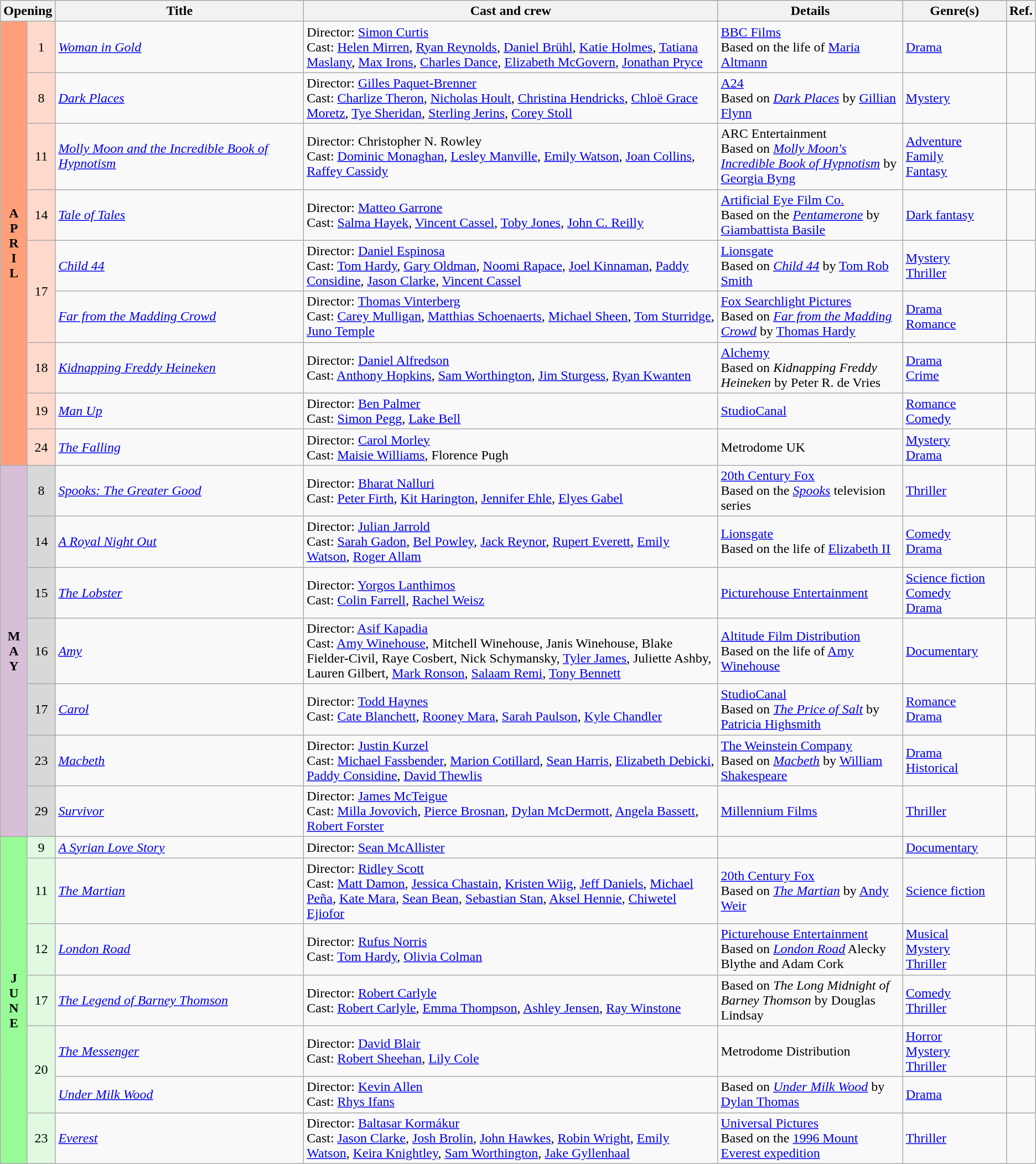<table class="wikitable">
<tr style="background:#b0e0e6; text-align:center;">
<th colspan="2">Opening</th>
<th style="width:24%;">Title</th>
<th style="width:40%;">Cast and crew</th>
<th>Details</th>
<th style="width:10%;">Genre(s)</th>
<th style="width:2%;">Ref.</th>
</tr>
<tr>
<th rowspan="9" style="text-align:center; background:#ffa07a; textcolor:#000;">A<br>P<br>R<br>I<br>L</th>
<td style="text-align:center; background:#ffdacc;">1</td>
<td><em><a href='#'>Woman in Gold</a></em></td>
<td>Director: <a href='#'>Simon Curtis</a> <br> Cast: <a href='#'>Helen Mirren</a>, <a href='#'>Ryan Reynolds</a>, <a href='#'>Daniel Brühl</a>, <a href='#'>Katie Holmes</a>, <a href='#'>Tatiana Maslany</a>, <a href='#'>Max Irons</a>, <a href='#'>Charles Dance</a>, <a href='#'>Elizabeth McGovern</a>, <a href='#'>Jonathan Pryce</a></td>
<td><a href='#'>BBC Films</a> <br> Based on the life of <a href='#'>Maria Altmann</a></td>
<td><a href='#'>Drama</a></td>
<td style="text-align:center"></td>
</tr>
<tr>
<td style="text-align:center; background:#ffdacc;">8</td>
<td><em><a href='#'>Dark Places</a></em></td>
<td>Director: <a href='#'>Gilles Paquet-Brenner</a> <br> Cast: <a href='#'>Charlize Theron</a>, <a href='#'>Nicholas Hoult</a>, <a href='#'>Christina Hendricks</a>, <a href='#'>Chloë Grace Moretz</a>, <a href='#'>Tye Sheridan</a>, <a href='#'>Sterling Jerins</a>, <a href='#'>Corey Stoll</a></td>
<td><a href='#'>A24</a> <br> Based on <em><a href='#'>Dark Places</a></em> by <a href='#'>Gillian Flynn</a></td>
<td><a href='#'>Mystery</a></td>
<td style="text-align:center"></td>
</tr>
<tr>
<td style="text-align:center; background:#ffdacc;">11</td>
<td><em><a href='#'>Molly Moon and the Incredible Book of Hypnotism</a></em></td>
<td>Director: Christopher N. Rowley <br> Cast: <a href='#'>Dominic Monaghan</a>, <a href='#'>Lesley Manville</a>, <a href='#'>Emily Watson</a>, <a href='#'>Joan Collins</a>, <a href='#'>Raffey Cassidy</a></td>
<td>ARC Entertainment <br> Based on <em><a href='#'>Molly Moon's Incredible Book of Hypnotism</a></em> by <a href='#'>Georgia Byng</a></td>
<td><a href='#'>Adventure</a> <br> <a href='#'>Family</a> <br> <a href='#'>Fantasy</a></td>
<td style="text-align:center"></td>
</tr>
<tr>
<td style="text-align:center; background:#ffdacc;">14</td>
<td><em><a href='#'>Tale of Tales</a></em></td>
<td>Director: <a href='#'>Matteo Garrone</a> <br> Cast: <a href='#'>Salma Hayek</a>, <a href='#'>Vincent Cassel</a>, <a href='#'>Toby Jones</a>, <a href='#'>John C. Reilly</a></td>
<td><a href='#'>Artificial Eye Film Co.</a> <br> Based on the <em><a href='#'>Pentamerone</a></em> by <a href='#'>Giambattista Basile</a></td>
<td><a href='#'>Dark fantasy</a></td>
<td style="text-align:center"></td>
</tr>
<tr>
<td rowspan="2" style="text-align:center; background:#ffdacc;">17</td>
<td><em><a href='#'>Child 44</a></em></td>
<td>Director: <a href='#'>Daniel Espinosa</a> <br> Cast: <a href='#'>Tom Hardy</a>, <a href='#'>Gary Oldman</a>, <a href='#'>Noomi Rapace</a>, <a href='#'>Joel Kinnaman</a>, <a href='#'>Paddy Considine</a>, <a href='#'>Jason Clarke</a>, <a href='#'>Vincent Cassel</a></td>
<td><a href='#'>Lionsgate</a> <br> Based on <em><a href='#'>Child 44</a></em> by <a href='#'>Tom Rob Smith</a></td>
<td><a href='#'>Mystery</a> <br> <a href='#'>Thriller</a></td>
<td style="text-align:center"></td>
</tr>
<tr>
<td><em><a href='#'>Far from the Madding Crowd</a></em></td>
<td>Director: <a href='#'>Thomas Vinterberg</a> <br> Cast: <a href='#'>Carey Mulligan</a>, <a href='#'>Matthias Schoenaerts</a>, <a href='#'>Michael Sheen</a>, <a href='#'>Tom Sturridge</a>, <a href='#'>Juno Temple</a></td>
<td><a href='#'>Fox Searchlight Pictures</a> <br> Based on <em><a href='#'>Far from the Madding Crowd</a></em> by <a href='#'>Thomas Hardy</a></td>
<td><a href='#'>Drama</a> <br> <a href='#'>Romance</a></td>
<td style="text-align:center"></td>
</tr>
<tr>
<td style="text-align:center; background:#ffdacc;">18</td>
<td><em><a href='#'>Kidnapping Freddy Heineken</a></em></td>
<td>Director: <a href='#'>Daniel Alfredson</a> <br> Cast: <a href='#'>Anthony Hopkins</a>, <a href='#'>Sam Worthington</a>, <a href='#'>Jim Sturgess</a>, <a href='#'>Ryan Kwanten</a></td>
<td><a href='#'>Alchemy</a> <br> Based on <em>Kidnapping Freddy Heineken</em> by Peter R. de Vries</td>
<td><a href='#'>Drama</a> <br> <a href='#'>Crime</a></td>
<td style="text-align:center"></td>
</tr>
<tr>
<td style="text-align:center; background:#ffdacc;">19</td>
<td><em><a href='#'>Man Up</a></em></td>
<td>Director: <a href='#'>Ben Palmer</a> <br> Cast: <a href='#'>Simon Pegg</a>, <a href='#'>Lake Bell</a></td>
<td><a href='#'>StudioCanal</a></td>
<td><a href='#'>Romance</a> <br> <a href='#'>Comedy</a></td>
<td style="text-align:center"></td>
</tr>
<tr>
<td style="text-align:center; background:#ffdacc;">24</td>
<td><em><a href='#'>The Falling</a></em></td>
<td>Director: <a href='#'>Carol Morley</a> <br> Cast: <a href='#'>Maisie Williams</a>, Florence Pugh</td>
<td>Metrodome UK</td>
<td><a href='#'>Mystery</a> <br> <a href='#'>Drama</a></td>
<td style="text-align:center"></td>
</tr>
<tr>
<th rowspan="7" style="text-align:center; background:thistle; textcolor:#000;">M<br>A<br>Y</th>
<td style="text-align:center; background:#d8d8d8;">8</td>
<td><em><a href='#'>Spooks: The Greater Good</a></em></td>
<td>Director: <a href='#'>Bharat Nalluri</a> <br> Cast: <a href='#'>Peter Firth</a>, <a href='#'>Kit Harington</a>, <a href='#'>Jennifer Ehle</a>, <a href='#'>Elyes Gabel</a></td>
<td><a href='#'>20th Century Fox</a> <br> Based on the <em><a href='#'>Spooks</a></em> television series</td>
<td><a href='#'>Thriller</a></td>
<td style="text-align:center"></td>
</tr>
<tr>
<td style="text-align:center; background:#d8d8d8;">14</td>
<td><em><a href='#'>A Royal Night Out</a></em></td>
<td>Director: <a href='#'>Julian Jarrold</a> <br> Cast: <a href='#'>Sarah Gadon</a>, <a href='#'>Bel Powley</a>, <a href='#'>Jack Reynor</a>, <a href='#'>Rupert Everett</a>, <a href='#'>Emily Watson</a>, <a href='#'>Roger Allam</a></td>
<td><a href='#'>Lionsgate</a> <br> Based on the life of <a href='#'>Elizabeth II</a></td>
<td><a href='#'>Comedy</a> <br> <a href='#'>Drama</a></td>
<td style="text-align:center"></td>
</tr>
<tr>
<td style="text-align:center; background:#d8d8d8;">15</td>
<td><em><a href='#'>The Lobster</a></em></td>
<td>Director: <a href='#'>Yorgos Lanthimos</a> <br> Cast: <a href='#'>Colin Farrell</a>, <a href='#'>Rachel Weisz</a></td>
<td><a href='#'>Picturehouse Entertainment</a></td>
<td><a href='#'>Science fiction</a> <br> <a href='#'>Comedy</a> <br> <a href='#'>Drama</a></td>
<td style="text-align:center"></td>
</tr>
<tr>
<td style="text-align:center; background:#d8d8d8;">16</td>
<td><em><a href='#'>Amy</a></em></td>
<td>Director: <a href='#'>Asif Kapadia</a> <br> Cast: <a href='#'>Amy Winehouse</a>, Mitchell Winehouse, Janis Winehouse, Blake Fielder-Civil, Raye Cosbert, Nick Schymansky, <a href='#'>Tyler James</a>, Juliette Ashby, Lauren Gilbert, <a href='#'>Mark Ronson</a>, <a href='#'>Salaam Remi</a>, <a href='#'>Tony Bennett</a></td>
<td><a href='#'>Altitude Film Distribution</a> <br> Based on the life of <a href='#'>Amy Winehouse</a></td>
<td><a href='#'>Documentary</a></td>
<td style="text-align:center"></td>
</tr>
<tr>
<td style="text-align:center; background:#d8d8d8;">17</td>
<td><em><a href='#'>Carol</a></em></td>
<td>Director: <a href='#'>Todd Haynes</a> <br> Cast: <a href='#'>Cate Blanchett</a>, <a href='#'>Rooney Mara</a>, <a href='#'>Sarah Paulson</a>, <a href='#'>Kyle Chandler</a></td>
<td><a href='#'>StudioCanal</a> <br> Based on <em><a href='#'>The Price of Salt</a></em> by <a href='#'>Patricia Highsmith</a></td>
<td><a href='#'>Romance</a> <br> <a href='#'>Drama</a></td>
<td style="text-align:center"></td>
</tr>
<tr>
<td style="text-align:center; background:#d8d8d8;">23</td>
<td><em><a href='#'>Macbeth</a></em></td>
<td>Director: <a href='#'>Justin Kurzel</a> <br> Cast: <a href='#'>Michael Fassbender</a>, <a href='#'>Marion Cotillard</a>, <a href='#'>Sean Harris</a>, <a href='#'>Elizabeth Debicki</a>, <a href='#'>Paddy Considine</a>, <a href='#'>David Thewlis</a></td>
<td><a href='#'>The Weinstein Company</a> <br> Based on <em><a href='#'>Macbeth</a></em> by <a href='#'>William Shakespeare</a></td>
<td><a href='#'>Drama</a> <br> <a href='#'>Historical</a></td>
<td style="text-align:center"></td>
</tr>
<tr>
<td style="text-align:center; background:#d8d8d8;">29</td>
<td><em><a href='#'>Survivor</a></em></td>
<td>Director: <a href='#'>James McTeigue</a> <br> Cast: <a href='#'>Milla Jovovich</a>, <a href='#'>Pierce Brosnan</a>, <a href='#'>Dylan McDermott</a>, <a href='#'>Angela Bassett</a>, <a href='#'>Robert Forster</a></td>
<td><a href='#'>Millennium Films</a></td>
<td><a href='#'>Thriller</a></td>
<td style="text-align:center"></td>
</tr>
<tr>
<th rowspan="7" style="text-align:center; background:#98fb98; textcolor:#000;">J<br>U<br>N<br>E</th>
<td style="text-align:center; background:#e0f9e0;">9</td>
<td><em><a href='#'>A Syrian Love Story</a></em></td>
<td>Director: <a href='#'>Sean McAllister</a> <br></td>
<td></td>
<td><a href='#'>Documentary</a></td>
<td style="text-align:center"></td>
</tr>
<tr>
<td style="text-align:center; background:#e0f9e0;">11</td>
<td><em><a href='#'>The Martian</a></em></td>
<td>Director: <a href='#'>Ridley Scott</a> <br> Cast: <a href='#'>Matt Damon</a>, <a href='#'>Jessica Chastain</a>, <a href='#'>Kristen Wiig</a>, <a href='#'>Jeff Daniels</a>, <a href='#'>Michael Peña</a>, <a href='#'>Kate Mara</a>, <a href='#'>Sean Bean</a>, <a href='#'>Sebastian Stan</a>, <a href='#'>Aksel Hennie</a>, <a href='#'>Chiwetel Ejiofor</a></td>
<td><a href='#'>20th Century Fox</a> <br> Based on <em><a href='#'>The Martian</a></em> by <a href='#'>Andy Weir</a></td>
<td><a href='#'>Science fiction</a></td>
<td style="text-align:center"></td>
</tr>
<tr>
<td style="text-align:center; background:#e0f9e0;">12</td>
<td><em><a href='#'>London Road</a></em></td>
<td>Director: <a href='#'>Rufus Norris</a> <br> Cast: <a href='#'>Tom Hardy</a>, <a href='#'>Olivia Colman</a></td>
<td><a href='#'>Picturehouse Entertainment</a> <br> Based on <em><a href='#'>London Road</a></em> Alecky Blythe and Adam Cork</td>
<td><a href='#'>Musical</a> <br> <a href='#'>Mystery</a> <br> <a href='#'>Thriller</a></td>
<td style="text-align:center"></td>
</tr>
<tr>
<td style="text-align:center; background:#e0f9e0;">17</td>
<td><em><a href='#'>The Legend of Barney Thomson</a></em></td>
<td>Director: <a href='#'>Robert Carlyle</a> <br> Cast: <a href='#'>Robert Carlyle</a>, <a href='#'>Emma Thompson</a>, <a href='#'>Ashley Jensen</a>, <a href='#'>Ray Winstone</a></td>
<td>Based on <em>The Long Midnight of Barney Thomson</em> by Douglas Lindsay</td>
<td><a href='#'>Comedy</a> <br> <a href='#'>Thriller</a></td>
<td style="text-align:center"></td>
</tr>
<tr>
<td rowspan="2" style="text-align:center; background:#e0f9e0;">20</td>
<td><em><a href='#'>The Messenger</a></em></td>
<td>Director: <a href='#'>David Blair</a> <br> Cast: <a href='#'>Robert Sheehan</a>, <a href='#'>Lily Cole</a></td>
<td>Metrodome Distribution</td>
<td><a href='#'>Horror</a> <br> <a href='#'>Mystery</a> <br> <a href='#'>Thriller</a></td>
<td style="text-align:center"></td>
</tr>
<tr>
<td><em><a href='#'>Under Milk Wood</a></em></td>
<td>Director: <a href='#'>Kevin Allen</a> <br> Cast: <a href='#'>Rhys Ifans</a></td>
<td>Based on <em><a href='#'>Under Milk Wood</a></em> by <a href='#'>Dylan Thomas</a></td>
<td><a href='#'>Drama</a></td>
<td style="text-align:center"></td>
</tr>
<tr>
<td style="text-align:center; background:#e0f9e0;">23</td>
<td><em><a href='#'>Everest</a></em></td>
<td>Director: <a href='#'>Baltasar Kormákur</a> <br> Cast: <a href='#'>Jason Clarke</a>, <a href='#'>Josh Brolin</a>, <a href='#'>John Hawkes</a>, <a href='#'>Robin Wright</a>, <a href='#'>Emily Watson</a>, <a href='#'>Keira Knightley</a>, <a href='#'>Sam Worthington</a>, <a href='#'>Jake Gyllenhaal</a></td>
<td><a href='#'>Universal Pictures</a> <br> Based on the <a href='#'>1996 Mount Everest expedition</a></td>
<td><a href='#'>Thriller</a></td>
<td style="text-align:center"></td>
</tr>
</table>
